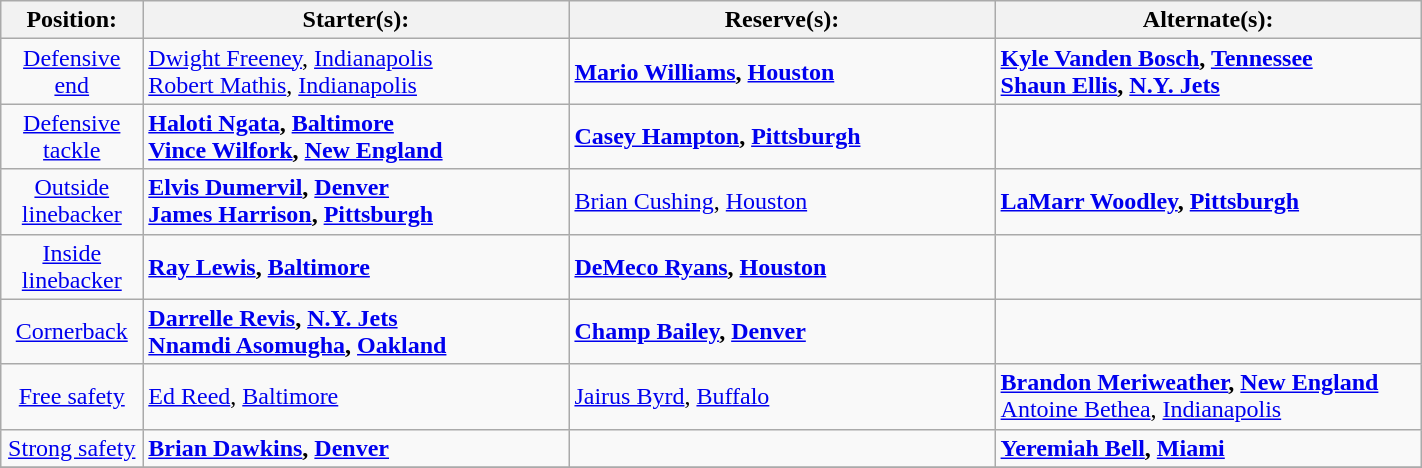<table class="wikitable" width=75%>
<tr>
<th width=10%>Position:</th>
<th width=30%>Starter(s):</th>
<th width=30%>Reserve(s):</th>
<th width=30%>Alternate(s):</th>
</tr>
<tr>
<td align=center><a href='#'>Defensive end</a></td>
<td> <a href='#'>Dwight Freeney</a>, <a href='#'>Indianapolis</a><br> <a href='#'>Robert Mathis</a>, <a href='#'>Indianapolis</a></td>
<td><strong> <a href='#'>Mario Williams</a>, <a href='#'>Houston</a></strong></td>
<td><strong> <a href='#'>Kyle Vanden Bosch</a>, <a href='#'>Tennessee</a></strong><br><strong> <a href='#'>Shaun Ellis</a>, <a href='#'>N.Y. Jets</a></strong></td>
</tr>
<tr>
<td align=center><a href='#'>Defensive tackle</a></td>
<td><strong> <a href='#'>Haloti Ngata</a>, <a href='#'>Baltimore</a></strong><br><strong> <a href='#'>Vince Wilfork</a>, <a href='#'>New England</a></strong></td>
<td><strong> <a href='#'>Casey Hampton</a>, <a href='#'>Pittsburgh</a></strong></td>
<td></td>
</tr>
<tr>
<td align=center><a href='#'>Outside linebacker</a></td>
<td><strong> <a href='#'>Elvis Dumervil</a>, <a href='#'>Denver</a></strong><br><strong> <a href='#'>James Harrison</a>, <a href='#'>Pittsburgh</a></strong></td>
<td> <a href='#'>Brian Cushing</a>, <a href='#'>Houston</a></td>
<td><strong> <a href='#'>LaMarr Woodley</a>, <a href='#'>Pittsburgh</a></strong></td>
</tr>
<tr>
<td align=center><a href='#'>Inside linebacker</a></td>
<td><strong> <a href='#'>Ray Lewis</a>, <a href='#'>Baltimore</a></strong></td>
<td><strong> <a href='#'>DeMeco Ryans</a>, <a href='#'>Houston</a></strong></td>
<td></td>
</tr>
<tr>
<td align=center><a href='#'>Cornerback</a></td>
<td><strong> <a href='#'>Darrelle Revis</a>, <a href='#'>N.Y. Jets</a></strong><br><strong> <a href='#'>Nnamdi Asomugha</a>, <a href='#'>Oakland</a></strong></td>
<td><strong> <a href='#'>Champ Bailey</a>, <a href='#'>Denver</a></strong></td>
<td></td>
</tr>
<tr>
<td align=center><a href='#'>Free safety</a></td>
<td> <a href='#'>Ed Reed</a>, <a href='#'>Baltimore</a></td>
<td> <a href='#'>Jairus Byrd</a>, <a href='#'>Buffalo</a></td>
<td><strong> <a href='#'>Brandon Meriweather</a>, <a href='#'>New England</a></strong><br> <a href='#'>Antoine Bethea</a>, <a href='#'>Indianapolis</a></td>
</tr>
<tr>
<td align=center><a href='#'>Strong safety</a></td>
<td><strong> <a href='#'>Brian Dawkins</a>, <a href='#'>Denver</a></strong></td>
<td></td>
<td><strong> <a href='#'>Yeremiah Bell</a>, <a href='#'>Miami</a></strong></td>
</tr>
<tr>
</tr>
</table>
